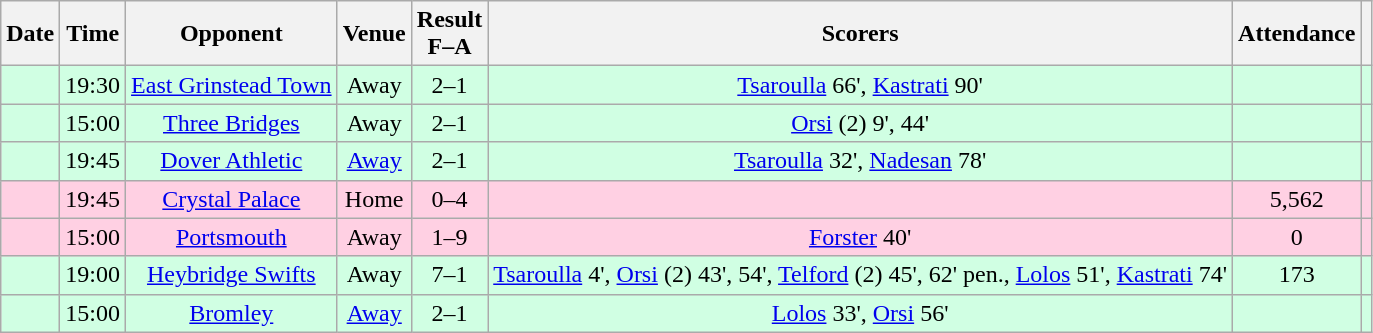<table class="wikitable sortable" style="text-align:center">
<tr>
<th>Date</th>
<th>Time</th>
<th>Opponent</th>
<th>Venue</th>
<th>Result<br>F–A</th>
<th class="unsortable">Scorers</th>
<th>Attendance</th>
<th class="unsortable"></th>
</tr>
<tr bgcolor="#d0ffe3">
<td></td>
<td>19:30</td>
<td><a href='#'>East Grinstead Town</a></td>
<td>Away</td>
<td>2–1</td>
<td><a href='#'>Tsaroulla</a> 66', <a href='#'>Kastrati</a> 90'</td>
<td></td>
<td></td>
</tr>
<tr bgcolor="#d0ffe3">
<td></td>
<td>15:00</td>
<td><a href='#'>Three Bridges</a></td>
<td>Away</td>
<td>2–1</td>
<td><a href='#'>Orsi</a> (2) 9', 44'</td>
<td></td>
<td></td>
</tr>
<tr bgcolor="#d0ffe3">
<td></td>
<td>19:45</td>
<td><a href='#'>Dover Athletic</a></td>
<td><a href='#'>Away</a></td>
<td>2–1</td>
<td><a href='#'>Tsaroulla</a> 32', <a href='#'>Nadesan</a> 78'</td>
<td></td>
<td></td>
</tr>
<tr bgcolor="#ffd0e3">
<td></td>
<td>19:45</td>
<td><a href='#'>Crystal Palace</a></td>
<td>Home</td>
<td>0–4</td>
<td></td>
<td>5,562</td>
<td></td>
</tr>
<tr bgcolor="#ffd0e3">
<td></td>
<td>15:00</td>
<td><a href='#'>Portsmouth</a></td>
<td>Away</td>
<td>1–9</td>
<td><a href='#'>Forster</a> 40'</td>
<td>0</td>
<td></td>
</tr>
<tr bgcolor="#d0ffe3">
<td></td>
<td>19:00</td>
<td><a href='#'>Heybridge Swifts</a></td>
<td>Away</td>
<td>7–1</td>
<td><a href='#'>Tsaroulla</a> 4', <a href='#'>Orsi</a> (2) 43', 54', <a href='#'>Telford</a> (2) 45', 62' pen., <a href='#'>Lolos</a> 51', <a href='#'>Kastrati</a> 74'</td>
<td>173</td>
<td></td>
</tr>
<tr bgcolor="#d0ffe3">
<td></td>
<td>15:00</td>
<td><a href='#'>Bromley</a></td>
<td><a href='#'>Away</a></td>
<td>2–1</td>
<td><a href='#'>Lolos</a> 33', <a href='#'>Orsi</a> 56'</td>
<td></td>
<td></td>
</tr>
</table>
